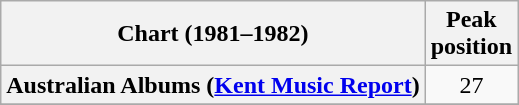<table class="wikitable sortable plainrowheaders">
<tr>
<th scope="col">Chart (1981–1982)</th>
<th scope="col">Peak<br>position</th>
</tr>
<tr>
<th scope="row">Australian Albums (<a href='#'>Kent Music Report</a>)</th>
<td style="text-align:center;">27</td>
</tr>
<tr>
</tr>
</table>
